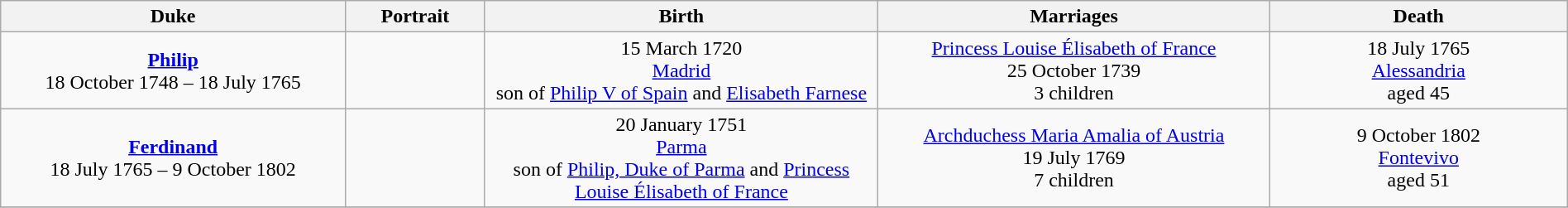<table style="text-align:center; width:100%" class="wikitable">
<tr>
<th width=22%>Duke</th>
<th width=105px>Portrait</th>
<th>Birth</th>
<th width=25%>Marriages</th>
<th width=19%>Death</th>
</tr>
<tr>
<td><strong><a href='#'>Philip</a></strong><br>18 October 1748 – 18 July 1765</td>
<td></td>
<td>15 March 1720<br><a href='#'>Madrid</a><br> son of <a href='#'>Philip V of Spain</a> and <a href='#'>Elisabeth Farnese</a></td>
<td><a href='#'>Princess Louise Élisabeth of France</a><br>25 October 1739<br>3 children</td>
<td>18 July 1765<br><a href='#'>Alessandria</a><br>aged 45</td>
</tr>
<tr>
<td><strong><a href='#'>Ferdinand</a></strong><br>18 July 1765 – 9 October 1802</td>
<td></td>
<td>20 January 1751<br><a href='#'>Parma</a><br>son of <a href='#'>Philip, Duke of Parma</a> and <a href='#'>Princess Louise Élisabeth of France</a></td>
<td><a href='#'>Archduchess Maria Amalia of Austria</a><br>19 July 1769<br>7 children</td>
<td>9 October 1802<br><a href='#'>Fontevivo</a><br>aged 51</td>
</tr>
<tr>
</tr>
</table>
